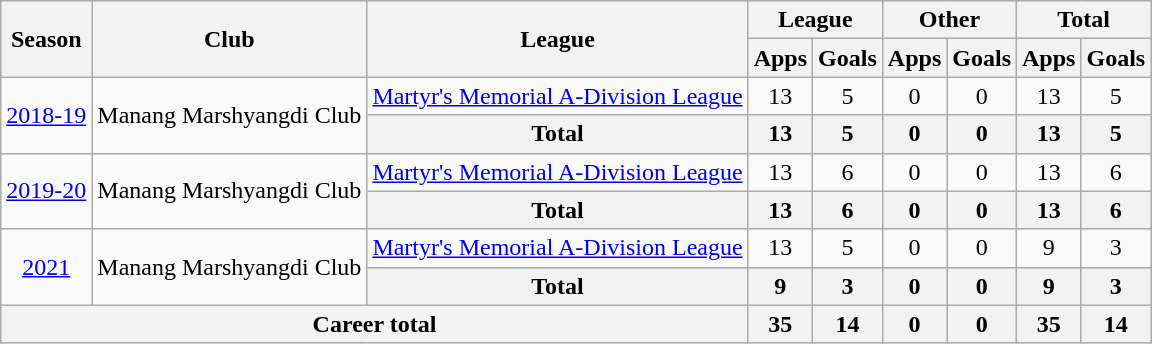<table class="wikitable" style="text-align:center;">
<tr>
<th rowspan=2>Season</th>
<th rowspan=2>Club</th>
<th rowspan=2>League</th>
<th colspan=2>League</th>
<th colspan=2>Other</th>
<th colspan=2>Total</th>
</tr>
<tr>
<th>Apps</th>
<th>Goals</th>
<th>Apps</th>
<th>Goals</th>
<th>Apps</th>
<th>Goals</th>
</tr>
<tr>
<td rowspan=2><a href='#'>2018-19</a></td>
<td rowspan=2>Manang Marshyangdi Club</td>
<td><a href='#'>Martyr's Memorial A-Division League</a></td>
<td>13</td>
<td>5</td>
<td>0</td>
<td>0</td>
<td>13</td>
<td>5</td>
</tr>
<tr>
<th>Total</th>
<th>13</th>
<th>5</th>
<th>0</th>
<th>0</th>
<th>13</th>
<th>5</th>
</tr>
<tr>
<td rowspan=2><a href='#'>2019-20</a></td>
<td rowspan=2>Manang Marshyangdi Club</td>
<td><a href='#'>Martyr's Memorial A-Division League</a></td>
<td>13</td>
<td>6</td>
<td>0</td>
<td>0</td>
<td>13</td>
<td>6</td>
</tr>
<tr>
<th>Total</th>
<th>13</th>
<th>6</th>
<th>0</th>
<th>0</th>
<th>13</th>
<th>6</th>
</tr>
<tr>
<td rowspan=2><a href='#'>2021</a></td>
<td rowspan=2>Manang Marshyangdi Club</td>
<td><a href='#'>Martyr's Memorial A-Division League</a></td>
<td>13</td>
<td>5</td>
<td>0</td>
<td>0</td>
<td>9</td>
<td>3</td>
</tr>
<tr>
<th>Total</th>
<th>9</th>
<th>3</th>
<th>0</th>
<th>0</th>
<th>9</th>
<th>3</th>
</tr>
<tr>
<th colspan="3">Career total</th>
<th>35</th>
<th>14</th>
<th>0</th>
<th>0</th>
<th>35</th>
<th>14</th>
</tr>
</table>
